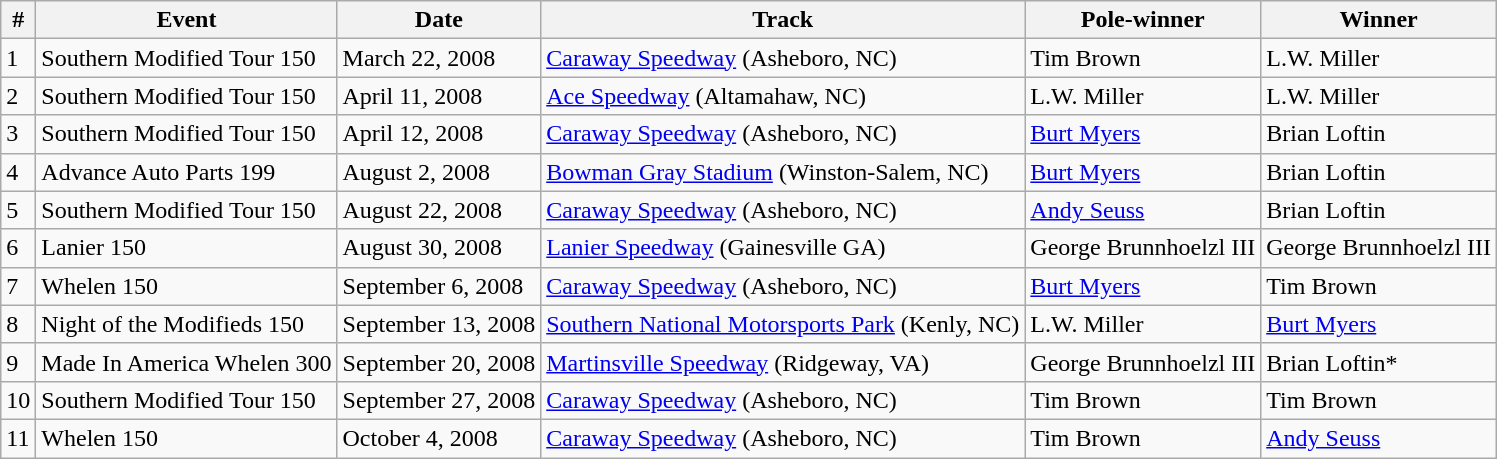<table class="wikitable">
<tr>
<th>#</th>
<th>Event</th>
<th>Date</th>
<th>Track</th>
<th>Pole-winner</th>
<th>Winner</th>
</tr>
<tr>
<td>1</td>
<td>Southern Modified Tour 150</td>
<td>March 22, 2008</td>
<td><a href='#'>Caraway Speedway</a> (Asheboro, NC)</td>
<td>Tim Brown</td>
<td>L.W. Miller</td>
</tr>
<tr>
<td>2</td>
<td>Southern Modified Tour 150</td>
<td>April 11, 2008</td>
<td><a href='#'>Ace Speedway</a> (Altamahaw, NC)</td>
<td>L.W. Miller</td>
<td>L.W. Miller</td>
</tr>
<tr>
<td>3</td>
<td>Southern Modified Tour 150</td>
<td>April 12, 2008</td>
<td><a href='#'>Caraway Speedway</a> (Asheboro, NC)</td>
<td><a href='#'>Burt Myers</a></td>
<td>Brian Loftin</td>
</tr>
<tr>
<td>4</td>
<td>Advance Auto Parts 199</td>
<td>August 2, 2008</td>
<td><a href='#'>Bowman Gray Stadium</a> (Winston-Salem, NC)</td>
<td><a href='#'>Burt Myers</a></td>
<td>Brian Loftin</td>
</tr>
<tr>
<td>5</td>
<td>Southern Modified Tour 150</td>
<td>August 22, 2008</td>
<td><a href='#'>Caraway Speedway</a> (Asheboro, NC)</td>
<td><a href='#'>Andy Seuss</a></td>
<td>Brian Loftin</td>
</tr>
<tr>
<td>6</td>
<td>Lanier 150</td>
<td>August 30, 2008</td>
<td><a href='#'>Lanier Speedway</a> (Gainesville GA)</td>
<td>George Brunnhoelzl III</td>
<td>George Brunnhoelzl III</td>
</tr>
<tr>
<td>7</td>
<td>Whelen 150</td>
<td>September 6, 2008</td>
<td><a href='#'>Caraway Speedway</a> (Asheboro, NC)</td>
<td><a href='#'>Burt Myers</a></td>
<td>Tim Brown</td>
</tr>
<tr>
<td>8</td>
<td>Night of the Modifieds 150</td>
<td>September 13, 2008</td>
<td><a href='#'>Southern National Motorsports Park</a> (Kenly, NC)</td>
<td>L.W. Miller</td>
<td><a href='#'>Burt Myers</a></td>
</tr>
<tr>
<td>9</td>
<td>Made In America Whelen 300</td>
<td>September 20, 2008</td>
<td><a href='#'>Martinsville Speedway</a> (Ridgeway, VA)</td>
<td>George Brunnhoelzl III</td>
<td>Brian Loftin*</td>
</tr>
<tr>
<td>10</td>
<td>Southern Modified Tour 150</td>
<td>September 27, 2008</td>
<td><a href='#'>Caraway Speedway</a> (Asheboro, NC)</td>
<td>Tim Brown</td>
<td>Tim Brown</td>
</tr>
<tr>
<td>11</td>
<td>Whelen 150</td>
<td>October 4, 2008</td>
<td><a href='#'>Caraway Speedway</a> (Asheboro, NC)</td>
<td>Tim Brown</td>
<td><a href='#'>Andy Seuss</a></td>
</tr>
</table>
